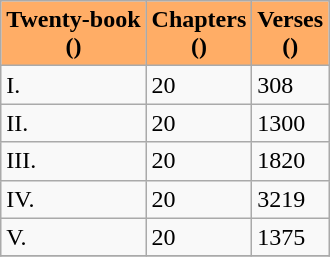<table class="wikitable">
<tr>
<th style="background: #ffad66;">Twenty-book<br>()</th>
<th style="background: #ffad66;">Chapters<br>()</th>
<th style="background: #ffad66;">Verses<br>()</th>
</tr>
<tr>
<td>I. </td>
<td>20</td>
<td>308</td>
</tr>
<tr>
<td>II. </td>
<td>20</td>
<td>1300</td>
</tr>
<tr>
<td>III. </td>
<td>20</td>
<td>1820</td>
</tr>
<tr>
<td>IV. </td>
<td>20</td>
<td>3219</td>
</tr>
<tr>
<td>V. </td>
<td>20</td>
<td>1375</td>
</tr>
<tr>
</tr>
</table>
